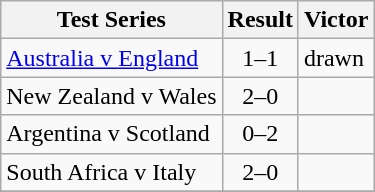<table class="wikitable" border="1">
<tr>
<th align=left>Test Series </th>
<th>Result</th>
<th align=left>Victor </th>
</tr>
<tr>
<td><a href='#'>Australia v England</a></td>
<td align=center>1–1</td>
<td>drawn</td>
</tr>
<tr>
<td>New Zealand v Wales</td>
<td align=center>2–0</td>
<td></td>
</tr>
<tr>
<td>Argentina v Scotland</td>
<td align=center>0–2</td>
<td></td>
</tr>
<tr>
<td>South Africa v Italy</td>
<td align=center>2–0</td>
<td></td>
</tr>
<tr>
</tr>
</table>
